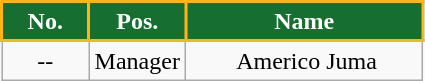<table class="wikitable" style="text-align: center;">
<tr>
<th style="background:#166F31; color:#FFFFFF; border:2px solid #FFB612; width: 50px;">No.</th>
<th style="background:#166F31; color:#FFFFFF; border:2px solid #FFB612; width: 50px;">Pos.</th>
<th style="background:#166F31; color:#FFFFFF; border:2px solid #FFB612; width: 150px;">Name</th>
</tr>
<tr>
<td>--</td>
<td>Manager</td>
<td> Americo Juma</td>
</tr>
</table>
